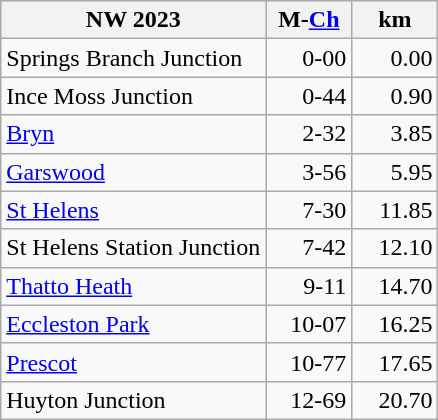<table class="wikitable">
<tr>
<th>NW 2023</th>
<th width=50>M-<a href='#'>Ch</a></th>
<th width=50>km</th>
</tr>
<tr>
<td>Springs Branch Junction</td>
<td align=right>0-00</td>
<td align=right>0.00</td>
</tr>
<tr>
<td>Ince Moss Junction</td>
<td align=right>0-44</td>
<td align=right>0.90</td>
</tr>
<tr>
<td><a href='#'>Bryn</a></td>
<td align=right>2-32</td>
<td align=right>3.85</td>
</tr>
<tr>
<td><a href='#'>Garswood</a></td>
<td align=right>3-56</td>
<td align=right>5.95</td>
</tr>
<tr>
<td><a href='#'>St Helens</a></td>
<td align=right>7-30</td>
<td align=right>11.85</td>
</tr>
<tr>
<td>St Helens Station Junction</td>
<td align=right>7-42</td>
<td align=right>12.10</td>
</tr>
<tr>
<td><a href='#'>Thatto Heath</a></td>
<td align=right>9-11</td>
<td align=right>14.70</td>
</tr>
<tr>
<td><a href='#'>Eccleston Park</a></td>
<td align=right>10-07</td>
<td align=right>16.25</td>
</tr>
<tr>
<td><a href='#'>Prescot</a></td>
<td align=right>10-77</td>
<td align=right>17.65</td>
</tr>
<tr>
<td>Huyton Junction</td>
<td align=right>12-69</td>
<td align=right>20.70</td>
</tr>
</table>
